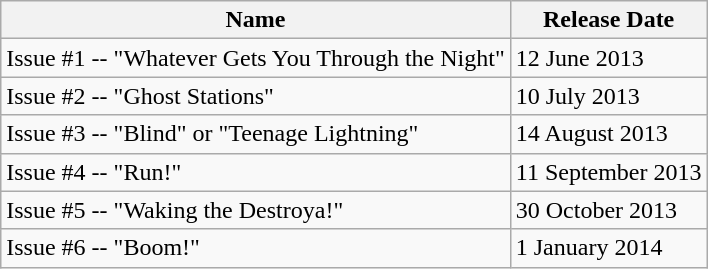<table class="wikitable">
<tr>
<th>Name</th>
<th>Release Date</th>
</tr>
<tr>
<td>Issue #1 -- "Whatever Gets You Through the Night"</td>
<td>12 June 2013</td>
</tr>
<tr>
<td>Issue #2 -- "Ghost Stations"</td>
<td>10 July 2013</td>
</tr>
<tr>
<td>Issue #3 -- "Blind" or "Teenage Lightning"</td>
<td>14 August 2013</td>
</tr>
<tr>
<td>Issue #4 -- "Run!"</td>
<td>11 September 2013</td>
</tr>
<tr>
<td>Issue #5 -- "Waking the Destroya!"</td>
<td>30 October 2013</td>
</tr>
<tr>
<td>Issue #6 -- "Boom!"</td>
<td>1 January 2014</td>
</tr>
</table>
